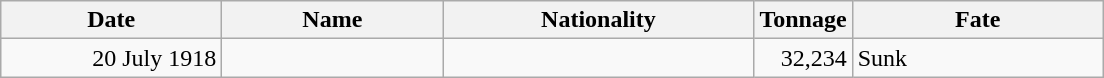<table class="wikitable sortable">
<tr>
<th width="140px">Date</th>
<th width="140px">Name</th>
<th width="200px">Nationality</th>
<th width="25px">Tonnage</th>
<th width="160px">Fate</th>
</tr>
<tr>
<td align="right">20 July 1918</td>
<td align="left"></td>
<td align="left"></td>
<td align="right">32,234</td>
<td align="left">Sunk</td>
</tr>
</table>
